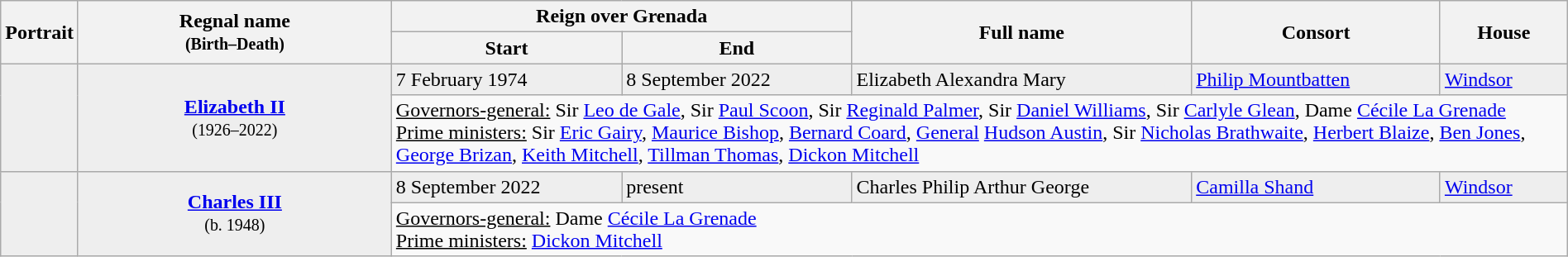<table class="wikitable" style="width:100%;">
<tr>
<th rowspan="2">Portrait</th>
<th rowspan="2" style="width:20%;">Regnal name<br><small>(Birth–Death)</small></th>
<th colspan=2>Reign over Grenada</th>
<th rowspan="2">Full name</th>
<th rowspan="2">Consort</th>
<th rowspan="2">House</th>
</tr>
<tr>
<th>Start</th>
<th>End</th>
</tr>
<tr style="background:#eee;">
<td rowspan="2" style="text-align:center;"></td>
<td rowspan="2" style="text-align:center;"><strong><a href='#'>Elizabeth II</a></strong><br><small>(1926–2022)</small></td>
<td>7 February 1974</td>
<td>8 September 2022</td>
<td>Elizabeth Alexandra Mary</td>
<td><a href='#'>Philip Mountbatten</a></td>
<td><a href='#'>Windsor</a></td>
</tr>
<tr>
<td colspan="5"><u>Governors-general:</u> Sir <a href='#'>Leo de Gale</a>, Sir <a href='#'>Paul Scoon</a>, Sir <a href='#'>Reginald Palmer</a>, Sir <a href='#'>Daniel Williams</a>, Sir <a href='#'>Carlyle Glean</a>, Dame <a href='#'>Cécile La Grenade</a><br><u>Prime ministers:</u> Sir <a href='#'>Eric Gairy</a>, <a href='#'>Maurice Bishop</a>, <a href='#'>Bernard Coard</a>, <a href='#'>General</a> <a href='#'>Hudson Austin</a>, Sir <a href='#'>Nicholas Brathwaite</a>, <a href='#'>Herbert Blaize</a>, <a href='#'>Ben Jones</a>, <a href='#'>George Brizan</a>, <a href='#'>Keith Mitchell</a>, <a href='#'>Tillman Thomas</a>, <a href='#'>Dickon Mitchell</a></td>
</tr>
<tr style="background:#eee;">
<td rowspan="2" style="text-align:center;"></td>
<td rowspan="2" style="text-align:center;"><strong><a href='#'>Charles III</a></strong><br><small>(b. 1948)</small></td>
<td>8 September 2022</td>
<td>present</td>
<td>Charles Philip Arthur George</td>
<td><a href='#'>Camilla Shand</a></td>
<td><a href='#'>Windsor</a></td>
</tr>
<tr>
<td colspan="5"><u>Governors-general:</u> Dame <a href='#'>Cécile La Grenade</a><br><u>Prime ministers:</u> <a href='#'>Dickon Mitchell</a></td>
</tr>
</table>
